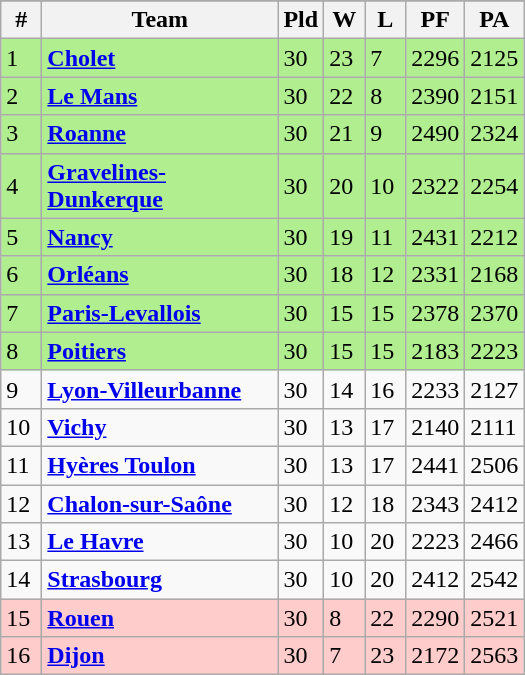<table class=wikitable>
<tr align=center>
</tr>
<tr>
<th width=20>#</th>
<th width=150>Team</th>
<th width=20>Pld</th>
<th width=20>W</th>
<th width=20>L</th>
<th width=30>PF</th>
<th width=30>PA</th>
</tr>
<tr bgcolor=B0EE90>
<td>1</td>
<td align="left"><strong><a href='#'>Cholet</a></strong></td>
<td>30</td>
<td>23</td>
<td>7</td>
<td>2296</td>
<td>2125</td>
</tr>
<tr bgcolor=B0EE90>
<td>2</td>
<td align="left"><strong><a href='#'>Le Mans</a></strong></td>
<td>30</td>
<td>22</td>
<td>8</td>
<td>2390</td>
<td>2151</td>
</tr>
<tr bgcolor=B0EE90>
<td>3</td>
<td align="left"><strong><a href='#'>Roanne</a></strong></td>
<td>30</td>
<td>21</td>
<td>9</td>
<td>2490</td>
<td>2324</td>
</tr>
<tr bgcolor=B0EE90>
<td>4</td>
<td align="left"><strong><a href='#'>Gravelines-Dunkerque</a></strong></td>
<td>30</td>
<td>20</td>
<td>10</td>
<td>2322</td>
<td>2254</td>
</tr>
<tr bgcolor=B0EE90>
<td>5</td>
<td align="left"><strong><a href='#'>Nancy</a></strong></td>
<td>30</td>
<td>19</td>
<td>11</td>
<td>2431</td>
<td>2212</td>
</tr>
<tr bgcolor=B0EE90>
<td>6</td>
<td align="left"><strong><a href='#'>Orléans</a></strong></td>
<td>30</td>
<td>18</td>
<td>12</td>
<td>2331</td>
<td>2168</td>
</tr>
<tr bgcolor=B0EE90>
<td>7</td>
<td align="left"><strong><a href='#'>Paris-Levallois</a></strong></td>
<td>30</td>
<td>15</td>
<td>15</td>
<td>2378</td>
<td>2370</td>
</tr>
<tr bgcolor=B0EE90>
<td>8</td>
<td align="left"><strong><a href='#'>Poitiers</a></strong></td>
<td>30</td>
<td>15</td>
<td>15</td>
<td>2183</td>
<td>2223</td>
</tr>
<tr>
<td>9</td>
<td align="left"><strong><a href='#'>Lyon-Villeurbanne</a></strong></td>
<td>30</td>
<td>14</td>
<td>16</td>
<td>2233</td>
<td>2127</td>
</tr>
<tr>
<td>10</td>
<td align="left"><strong><a href='#'>Vichy</a></strong></td>
<td>30</td>
<td>13</td>
<td>17</td>
<td>2140</td>
<td>2111</td>
</tr>
<tr>
<td>11</td>
<td align="left"><strong><a href='#'>Hyères Toulon</a></strong></td>
<td>30</td>
<td>13</td>
<td>17</td>
<td>2441</td>
<td>2506</td>
</tr>
<tr>
<td>12</td>
<td align="left"><strong><a href='#'>Chalon-sur-Saône</a></strong></td>
<td>30</td>
<td>12</td>
<td>18</td>
<td>2343</td>
<td>2412</td>
</tr>
<tr>
<td>13</td>
<td align="left"><strong><a href='#'>Le Havre</a></strong></td>
<td>30</td>
<td>10</td>
<td>20</td>
<td>2223</td>
<td>2466</td>
</tr>
<tr>
<td>14</td>
<td align="left"><strong><a href='#'>Strasbourg</a></strong></td>
<td>30</td>
<td>10</td>
<td>20</td>
<td>2412</td>
<td>2542</td>
</tr>
<tr bgcolor=FFCCCC>
<td>15</td>
<td align="left"><strong><a href='#'>Rouen</a></strong></td>
<td>30</td>
<td>8</td>
<td>22</td>
<td>2290</td>
<td>2521</td>
</tr>
<tr bgcolor=FFCCCC>
<td>16</td>
<td align="left"><strong><a href='#'>Dijon</a></strong></td>
<td>30</td>
<td>7</td>
<td>23</td>
<td>2172</td>
<td>2563</td>
</tr>
</table>
